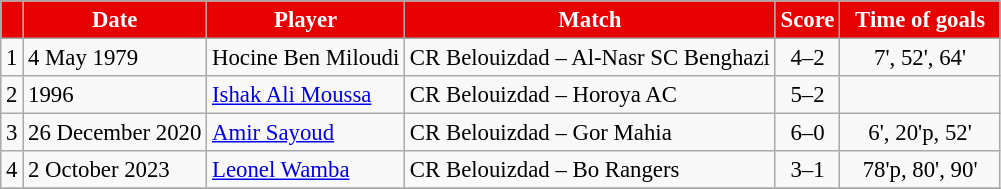<table border="0" class="wikitable" style="text-align:center;font-size:95%">
<tr>
<th style="color:#FFFFFF; background:#E60000;"></th>
<th style="color:#FFFFFF; background:#E60000;">Date</th>
<th style="color:#FFFFFF; background:#E60000;">Player</th>
<th style="color:#FFFFFF; background:#E60000;">Match</th>
<th width="35" style="color:#FFFFFF; background:#E60000;">Score</th>
<th width="100" style="color:#FFFFFF; background:#E60000;">Time of goals</th>
</tr>
<tr>
<td align=left>1</td>
<td align=left>4 May 1979</td>
<td align=left>Hocine Ben Miloudi</td>
<td align=left>CR Belouizdad – Al-Nasr SC Benghazi</td>
<td align=center>4–2</td>
<td align=center>7', 52', 64'</td>
</tr>
<tr>
<td align=left>2</td>
<td align=left>1996</td>
<td align=left><a href='#'>Ishak Ali Moussa</a></td>
<td align=left>CR Belouizdad – Horoya AC</td>
<td align=center>5–2</td>
<td align=center></td>
</tr>
<tr>
<td align=left>3</td>
<td align=left>26 December 2020</td>
<td align=left><a href='#'>Amir Sayoud</a></td>
<td align=left>CR Belouizdad – Gor Mahia</td>
<td align=center>6–0</td>
<td align=center>6', 20'p, 52'</td>
</tr>
<tr>
<td align=left>4</td>
<td align=left>2 October 2023</td>
<td align=left><a href='#'>Leonel Wamba</a></td>
<td align=left>CR Belouizdad – Bo Rangers</td>
<td align=center>3–1</td>
<td align=center>78'p, 80', 90'</td>
</tr>
<tr>
</tr>
</table>
